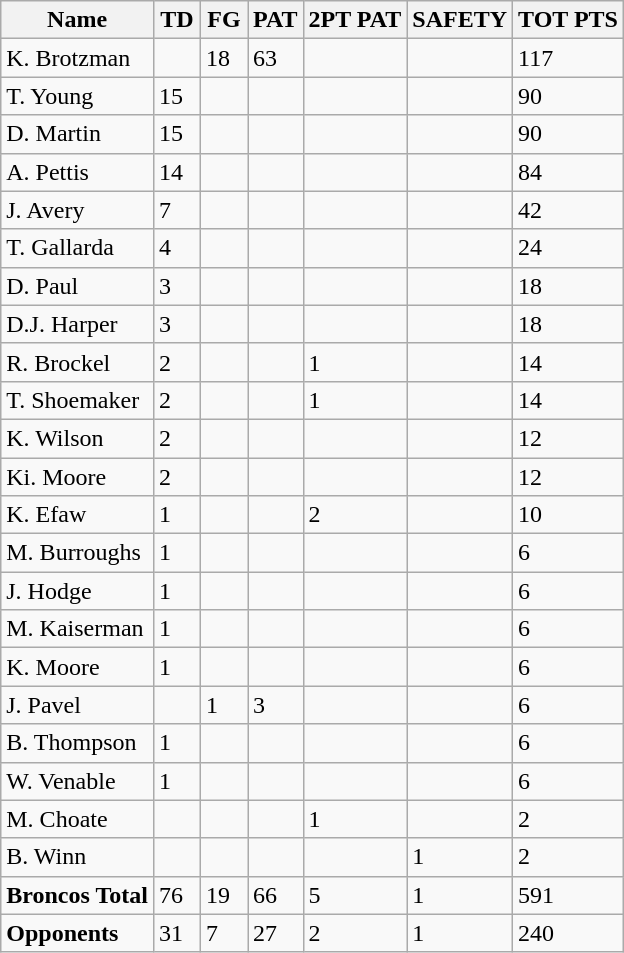<table class="wikitable" style="white-space:nowrap;">
<tr>
<th>Name</th>
<th>TD</th>
<th>FG</th>
<th>PAT</th>
<th>2PT PAT</th>
<th>SAFETY</th>
<th>TOT PTS</th>
</tr>
<tr>
<td>K. Brotzman</td>
<td> </td>
<td>18  </td>
<td>63  </td>
<td> </td>
<td> </td>
<td>117  </td>
</tr>
<tr>
<td>T. Young</td>
<td>15  </td>
<td> </td>
<td> </td>
<td> </td>
<td> </td>
<td>90  </td>
</tr>
<tr>
<td>D. Martin</td>
<td>15  </td>
<td> </td>
<td> </td>
<td> </td>
<td> </td>
<td>90  </td>
</tr>
<tr>
<td>A. Pettis</td>
<td>14  </td>
<td> </td>
<td> </td>
<td> </td>
<td> </td>
<td>84  </td>
</tr>
<tr>
<td>J. Avery</td>
<td>7  </td>
<td> </td>
<td> </td>
<td> </td>
<td> </td>
<td>42  </td>
</tr>
<tr>
<td>T. Gallarda</td>
<td>4  </td>
<td> </td>
<td> </td>
<td> </td>
<td> </td>
<td>24  </td>
</tr>
<tr>
<td>D. Paul</td>
<td>3  </td>
<td> </td>
<td> </td>
<td> </td>
<td> </td>
<td>18  </td>
</tr>
<tr>
<td>D.J. Harper</td>
<td>3  </td>
<td> </td>
<td> </td>
<td> </td>
<td> </td>
<td>18  </td>
</tr>
<tr>
<td>R. Brockel</td>
<td>2  </td>
<td> </td>
<td> </td>
<td>1  </td>
<td> </td>
<td>14  </td>
</tr>
<tr>
<td>T. Shoemaker</td>
<td>2  </td>
<td> </td>
<td> </td>
<td>1  </td>
<td> </td>
<td>14  </td>
</tr>
<tr>
<td>K. Wilson</td>
<td>2   </td>
<td> </td>
<td> </td>
<td> </td>
<td> </td>
<td>12  </td>
</tr>
<tr>
<td>Ki. Moore</td>
<td>2   </td>
<td> </td>
<td> </td>
<td> </td>
<td> </td>
<td>12  </td>
</tr>
<tr>
<td>K. Efaw</td>
<td>1  </td>
<td> </td>
<td> </td>
<td>2  </td>
<td> </td>
<td>10  </td>
</tr>
<tr>
<td>M. Burroughs</td>
<td>1  </td>
<td> </td>
<td> </td>
<td> </td>
<td> </td>
<td>6  </td>
</tr>
<tr>
<td>J. Hodge</td>
<td>1   </td>
<td> </td>
<td> </td>
<td> </td>
<td> </td>
<td>6  </td>
</tr>
<tr>
<td>M. Kaiserman</td>
<td>1   </td>
<td> </td>
<td> </td>
<td> </td>
<td> </td>
<td>6  </td>
</tr>
<tr>
<td>K. Moore</td>
<td>1   </td>
<td> </td>
<td> </td>
<td> </td>
<td> </td>
<td>6  </td>
</tr>
<tr>
<td>J. Pavel</td>
<td> </td>
<td>1  </td>
<td>3  </td>
<td> </td>
<td> </td>
<td>6  </td>
</tr>
<tr>
<td>B. Thompson</td>
<td>1  </td>
<td> </td>
<td> </td>
<td> </td>
<td> </td>
<td>6  </td>
</tr>
<tr>
<td>W. Venable</td>
<td>1  </td>
<td> </td>
<td> </td>
<td> </td>
<td> </td>
<td>6  </td>
</tr>
<tr>
<td>M. Choate</td>
<td> </td>
<td> </td>
<td> </td>
<td>1  </td>
<td> </td>
<td>2  </td>
</tr>
<tr>
<td>B. Winn</td>
<td> </td>
<td> </td>
<td> </td>
<td> </td>
<td>1  </td>
<td>2  </td>
</tr>
<tr>
<td><strong>Broncos Total</strong></td>
<td>76  </td>
<td>19  </td>
<td>66  </td>
<td>5  </td>
<td>1  </td>
<td>591  </td>
</tr>
<tr>
<td><strong>Opponents</strong></td>
<td>31  </td>
<td>7  </td>
<td>27  </td>
<td>2  </td>
<td>1  </td>
<td>240  </td>
</tr>
</table>
